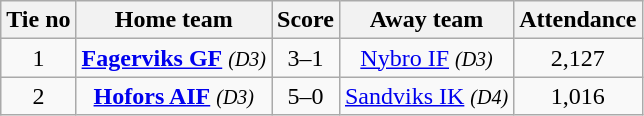<table class="wikitable" style="text-align:center">
<tr>
<th style= width="40px">Tie no</th>
<th style= width="150px">Home team</th>
<th style= width="60px">Score</th>
<th style= width="150px">Away team</th>
<th style= width="30px">Attendance</th>
</tr>
<tr>
<td>1</td>
<td><strong><a href='#'>Fagerviks GF</a></strong> <em><small>(D3)</small></em></td>
<td>3–1</td>
<td><a href='#'>Nybro IF</a> <em><small>(D3)</small></em></td>
<td>2,127</td>
</tr>
<tr>
<td>2</td>
<td><strong><a href='#'>Hofors AIF</a></strong> <em><small>(D3)</small></em></td>
<td>5–0</td>
<td><a href='#'>Sandviks IK</a> <em><small>(D4)</small></em></td>
<td>1,016</td>
</tr>
</table>
